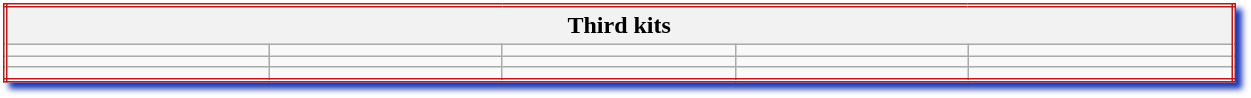<table class="wikitable mw-collapsible mw-collapsed" style="width:65%; border:double #B61B19; box-shadow:4px 4px 4px #1937B7;">
<tr>
<th colspan="5">Third kits</th>
</tr>
<tr>
<td></td>
<td></td>
<td></td>
<td></td>
<td></td>
</tr>
<tr>
<td></td>
<td></td>
<td></td>
<td></td>
<td></td>
</tr>
<tr>
<td></td>
<td></td>
<td></td>
<td></td>
<td></td>
</tr>
</table>
